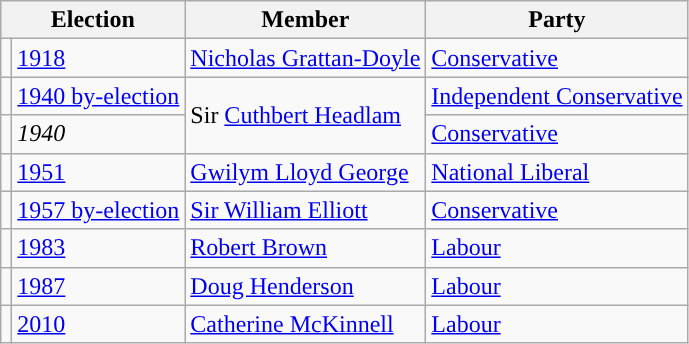<table class="wikitable">
<tr>
<th colspan="2">Election</th>
<th>Member</th>
<th>Party</th>
</tr>
<tr>
<td style="color:inherit;background-color: "></td>
<td><a href='#'>1918</a></td>
<td><a href='#'>Nicholas Grattan-Doyle</a></td>
<td><a href='#'>Conservative</a></td>
</tr>
<tr>
<td style="color:inherit;background-color: "></td>
<td><a href='#'>1940 by-election</a></td>
<td rowspan="2">Sir <a href='#'>Cuthbert Headlam</a></td>
<td><a href='#'>Independent Conservative</a></td>
</tr>
<tr>
<td style="color:inherit;background-color: "></td>
<td><em>1940</em></td>
<td><a href='#'>Conservative</a></td>
</tr>
<tr>
<td style="color:inherit;background-color: "></td>
<td><a href='#'>1951</a></td>
<td><a href='#'>Gwilym Lloyd George</a></td>
<td><a href='#'>National Liberal</a></td>
</tr>
<tr>
<td style="color:inherit;background-color: "></td>
<td><a href='#'>1957 by-election</a></td>
<td><a href='#'>Sir William Elliott</a></td>
<td><a href='#'>Conservative</a></td>
</tr>
<tr>
<td style="color:inherit;background-color: "></td>
<td><a href='#'>1983</a></td>
<td><a href='#'>Robert Brown</a></td>
<td><a href='#'>Labour</a></td>
</tr>
<tr>
<td style="color:inherit;background-color: "></td>
<td><a href='#'>1987</a></td>
<td><a href='#'>Doug Henderson</a></td>
<td><a href='#'>Labour</a></td>
</tr>
<tr>
<td style="color:inherit;background-color: "></td>
<td><a href='#'>2010</a></td>
<td><a href='#'>Catherine McKinnell</a></td>
<td><a href='#'>Labour</a></td>
</tr>
</table>
